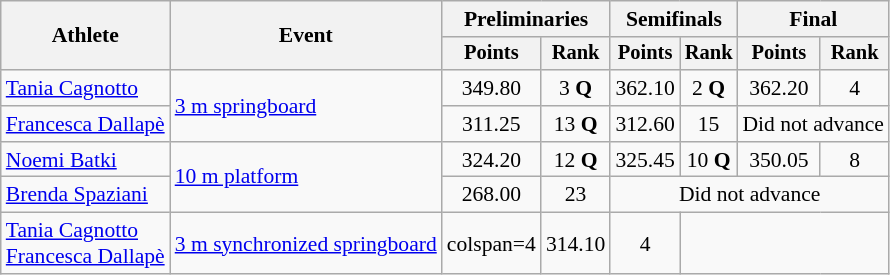<table class="wikitable" style="font-size:90%">
<tr>
<th rowspan="2">Athlete</th>
<th rowspan="2">Event</th>
<th colspan=2>Preliminaries</th>
<th colspan=2>Semifinals</th>
<th colspan=2>Final</th>
</tr>
<tr style="font-size:95%">
<th>Points</th>
<th>Rank</th>
<th>Points</th>
<th>Rank</th>
<th>Points</th>
<th>Rank</th>
</tr>
<tr align=center>
<td align=left><a href='#'>Tania Cagnotto</a></td>
<td align=left rowspan=2><a href='#'>3 m springboard</a></td>
<td>349.80</td>
<td>3 <strong>Q</strong></td>
<td>362.10</td>
<td>2 <strong>Q</strong></td>
<td>362.20</td>
<td>4</td>
</tr>
<tr align=center>
<td align=left><a href='#'>Francesca Dallapè</a></td>
<td>311.25</td>
<td>13 <strong>Q</strong></td>
<td>312.60</td>
<td>15</td>
<td colspan=2>Did not advance</td>
</tr>
<tr align=center>
<td align=left><a href='#'>Noemi Batki</a></td>
<td align=left rowspan=2><a href='#'>10 m platform</a></td>
<td>324.20</td>
<td>12 <strong>Q</strong></td>
<td>325.45</td>
<td>10 <strong>Q</strong></td>
<td>350.05</td>
<td>8</td>
</tr>
<tr align=center>
<td align=left><a href='#'>Brenda Spaziani</a></td>
<td>268.00</td>
<td>23</td>
<td colspan=4>Did not advance</td>
</tr>
<tr align=center>
<td align=left><a href='#'>Tania Cagnotto</a><br><a href='#'>Francesca Dallapè</a></td>
<td align=left><a href='#'>3 m synchronized springboard</a></td>
<td>colspan=4 </td>
<td>314.10</td>
<td>4</td>
</tr>
</table>
